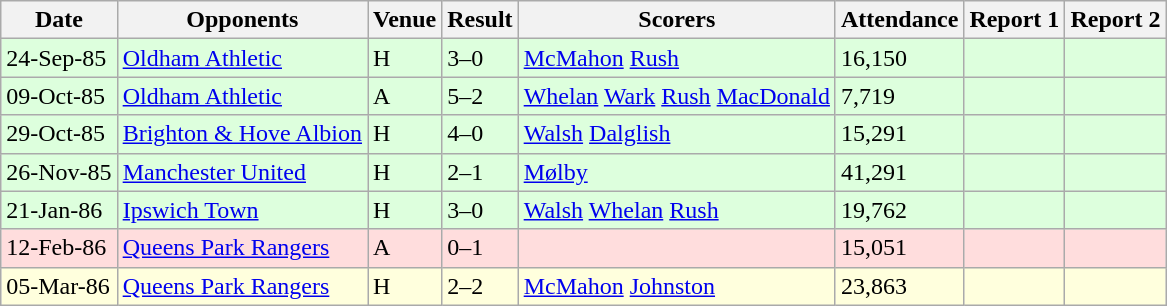<table class=wikitable>
<tr>
<th>Date</th>
<th>Opponents</th>
<th>Venue</th>
<th>Result</th>
<th>Scorers</th>
<th>Attendance</th>
<th>Report 1</th>
<th>Report 2</th>
</tr>
<tr bgcolor="#ddffdd">
<td>24-Sep-85</td>
<td><a href='#'>Oldham Athletic</a></td>
<td>H</td>
<td>3–0</td>
<td><a href='#'>McMahon</a>  <a href='#'>Rush</a> </td>
<td>16,150</td>
<td></td>
<td></td>
</tr>
<tr bgcolor="#ddffdd">
<td>09-Oct-85</td>
<td><a href='#'>Oldham Athletic</a></td>
<td>A</td>
<td>5–2</td>
<td><a href='#'>Whelan</a>  <a href='#'>Wark</a>  <a href='#'>Rush</a>  <a href='#'>MacDonald</a> </td>
<td>7,719</td>
<td></td>
<td></td>
</tr>
<tr bgcolor="#ddffdd">
<td>29-Oct-85</td>
<td><a href='#'>Brighton & Hove Albion</a></td>
<td>H</td>
<td>4–0</td>
<td><a href='#'>Walsh</a>  <a href='#'>Dalglish</a> </td>
<td>15,291</td>
<td></td>
<td></td>
</tr>
<tr bgcolor="#ddffdd">
<td>26-Nov-85</td>
<td><a href='#'>Manchester United</a></td>
<td>H</td>
<td>2–1</td>
<td><a href='#'>Mølby</a> </td>
<td>41,291</td>
<td></td>
<td></td>
</tr>
<tr bgcolor="#ddffdd">
<td>21-Jan-86</td>
<td><a href='#'>Ipswich Town</a></td>
<td>H</td>
<td>3–0</td>
<td><a href='#'>Walsh</a>  <a href='#'>Whelan</a>  <a href='#'>Rush</a> </td>
<td>19,762</td>
<td></td>
<td></td>
</tr>
<tr bgcolor="#ffdddd">
<td>12-Feb-86</td>
<td><a href='#'>Queens Park Rangers</a></td>
<td>A</td>
<td>0–1</td>
<td></td>
<td>15,051</td>
<td></td>
<td></td>
</tr>
<tr bgcolor="#ffffdd">
<td>05-Mar-86</td>
<td><a href='#'>Queens Park Rangers</a></td>
<td>H</td>
<td>2–2</td>
<td><a href='#'>McMahon</a>  <a href='#'>Johnston</a> </td>
<td>23,863</td>
<td></td>
<td></td>
</tr>
</table>
